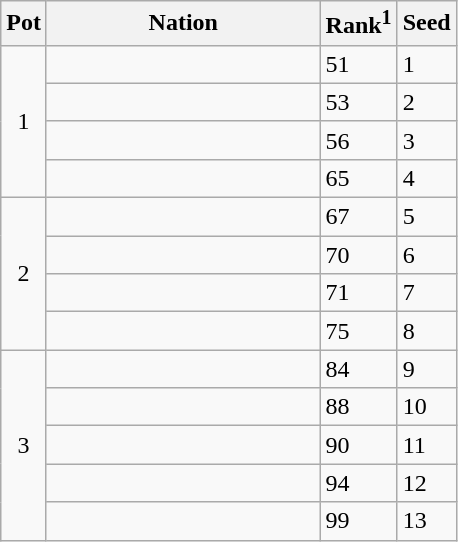<table class="wikitable">
<tr>
<th>Pot</th>
<th width="175">Nation</th>
<th>Rank<sup>1</sup></th>
<th>Seed</th>
</tr>
<tr>
<td rowspan=4 style="text-align:center;">1</td>
<td></td>
<td>51</td>
<td>1</td>
</tr>
<tr>
<td></td>
<td>53</td>
<td>2</td>
</tr>
<tr>
<td></td>
<td>56</td>
<td>3</td>
</tr>
<tr>
<td></td>
<td>65</td>
<td>4</td>
</tr>
<tr>
<td rowspan=4 style="text-align:center;">2</td>
<td></td>
<td>67</td>
<td>5</td>
</tr>
<tr>
<td></td>
<td>70</td>
<td>6</td>
</tr>
<tr>
<td></td>
<td>71</td>
<td>7</td>
</tr>
<tr>
<td></td>
<td>75</td>
<td>8</td>
</tr>
<tr>
<td rowspan=5 style="text-align:center;">3</td>
<td></td>
<td>84</td>
<td>9</td>
</tr>
<tr>
<td></td>
<td>88</td>
<td>10</td>
</tr>
<tr>
<td></td>
<td>90</td>
<td>11</td>
</tr>
<tr>
<td></td>
<td>94</td>
<td>12</td>
</tr>
<tr>
<td></td>
<td>99</td>
<td>13</td>
</tr>
</table>
